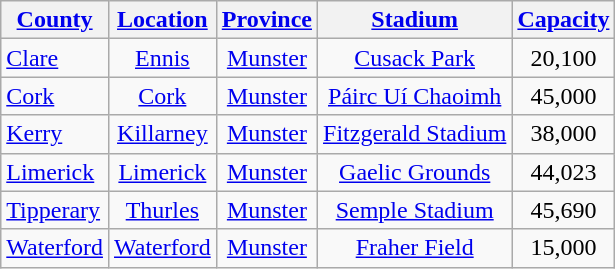<table class="wikitable sortable" style="text-align:center">
<tr>
<th><a href='#'>County</a></th>
<th><a href='#'>Location</a></th>
<th><a href='#'>Province</a></th>
<th><a href='#'>Stadium</a></th>
<th><a href='#'>Capacity</a></th>
</tr>
<tr>
<td style="text-align:left"> <a href='#'>Clare</a></td>
<td><a href='#'>Ennis</a></td>
<td><a href='#'>Munster</a></td>
<td><a href='#'>Cusack Park</a></td>
<td>20,100</td>
</tr>
<tr>
<td style="text-align:left"> <a href='#'>Cork</a></td>
<td><a href='#'>Cork</a></td>
<td><a href='#'>Munster</a></td>
<td><a href='#'>Páirc Uí Chaoimh</a></td>
<td>45,000</td>
</tr>
<tr>
<td style="text-align:left"> <a href='#'>Kerry</a></td>
<td><a href='#'>Killarney</a></td>
<td><a href='#'>Munster</a></td>
<td><a href='#'>Fitzgerald Stadium</a></td>
<td>38,000</td>
</tr>
<tr>
<td style="text-align:left"> <a href='#'>Limerick</a></td>
<td><a href='#'>Limerick</a></td>
<td><a href='#'>Munster</a></td>
<td><a href='#'>Gaelic Grounds</a></td>
<td>44,023</td>
</tr>
<tr>
<td style="text-align:left"> <a href='#'>Tipperary</a></td>
<td><a href='#'>Thurles</a></td>
<td><a href='#'>Munster</a></td>
<td><a href='#'>Semple Stadium</a></td>
<td>45,690</td>
</tr>
<tr>
<td style="text-align:left"> <a href='#'>Waterford</a></td>
<td><a href='#'>Waterford</a></td>
<td><a href='#'>Munster</a></td>
<td><a href='#'>Fraher Field</a></td>
<td>15,000</td>
</tr>
</table>
